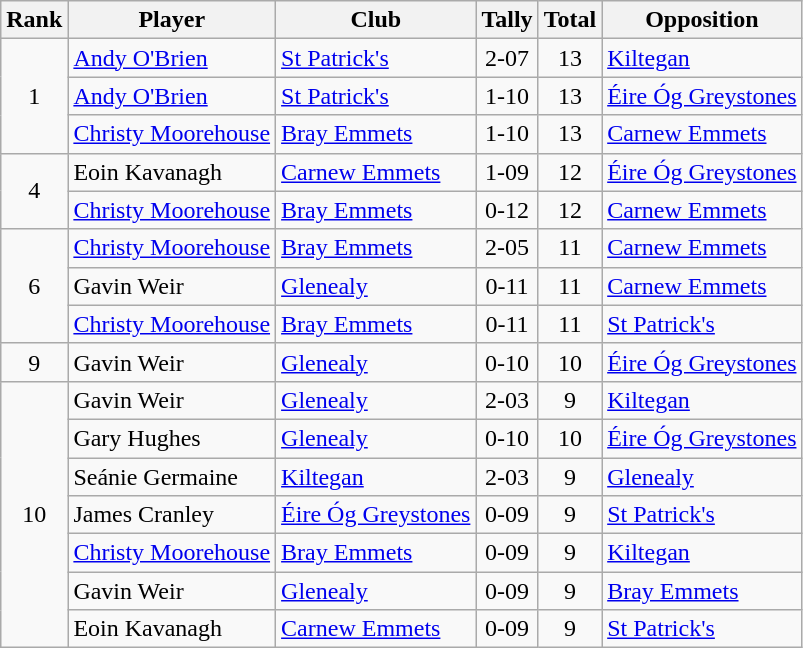<table class="wikitable">
<tr>
<th>Rank</th>
<th>Player</th>
<th>Club</th>
<th>Tally</th>
<th>Total</th>
<th>Opposition</th>
</tr>
<tr>
<td rowspan="3" style="text-align:center;">1</td>
<td><a href='#'>Andy O'Brien</a></td>
<td><a href='#'>St Patrick's</a></td>
<td align=center>2-07</td>
<td align=center>13</td>
<td><a href='#'>Kiltegan</a></td>
</tr>
<tr>
<td><a href='#'>Andy O'Brien</a></td>
<td><a href='#'>St Patrick's</a></td>
<td align=center>1-10</td>
<td align=center>13</td>
<td><a href='#'>Éire Óg Greystones</a></td>
</tr>
<tr>
<td><a href='#'>Christy Moorehouse</a></td>
<td><a href='#'>Bray Emmets</a></td>
<td align=center>1-10</td>
<td align=center>13</td>
<td><a href='#'>Carnew Emmets</a></td>
</tr>
<tr>
<td rowspan="2" style="text-align:center;">4</td>
<td>Eoin Kavanagh</td>
<td><a href='#'>Carnew Emmets</a></td>
<td align=center>1-09</td>
<td align=center>12</td>
<td><a href='#'>Éire Óg Greystones</a></td>
</tr>
<tr>
<td><a href='#'>Christy Moorehouse</a></td>
<td><a href='#'>Bray Emmets</a></td>
<td align=center>0-12</td>
<td align=center>12</td>
<td><a href='#'>Carnew Emmets</a></td>
</tr>
<tr>
<td rowspan="3" style="text-align:center;">6</td>
<td><a href='#'>Christy Moorehouse</a></td>
<td><a href='#'>Bray Emmets</a></td>
<td align=center>2-05</td>
<td align=center>11</td>
<td><a href='#'>Carnew Emmets</a></td>
</tr>
<tr>
<td>Gavin Weir</td>
<td><a href='#'>Glenealy</a></td>
<td align=center>0-11</td>
<td align=center>11</td>
<td><a href='#'>Carnew Emmets</a></td>
</tr>
<tr>
<td><a href='#'>Christy Moorehouse</a></td>
<td><a href='#'>Bray Emmets</a></td>
<td align=center>0-11</td>
<td align=center>11</td>
<td><a href='#'>St Patrick's</a></td>
</tr>
<tr>
<td rowspan="1" style="text-align:center;">9</td>
<td>Gavin Weir</td>
<td><a href='#'>Glenealy</a></td>
<td align=center>0-10</td>
<td align=center>10</td>
<td><a href='#'>Éire Óg Greystones</a></td>
</tr>
<tr>
<td rowspan="7" style="text-align:center;">10</td>
<td>Gavin Weir</td>
<td><a href='#'>Glenealy</a></td>
<td align=center>2-03</td>
<td align=center>9</td>
<td><a href='#'>Kiltegan</a></td>
</tr>
<tr>
<td>Gary Hughes</td>
<td><a href='#'>Glenealy</a></td>
<td align=center>0-10</td>
<td align=center>10</td>
<td><a href='#'>Éire Óg Greystones</a></td>
</tr>
<tr>
<td>Seánie Germaine</td>
<td><a href='#'>Kiltegan</a></td>
<td align=center>2-03</td>
<td align=center>9</td>
<td><a href='#'>Glenealy</a></td>
</tr>
<tr>
<td>James Cranley</td>
<td><a href='#'>Éire Óg Greystones</a></td>
<td align=center>0-09</td>
<td align=center>9</td>
<td><a href='#'>St Patrick's</a></td>
</tr>
<tr>
<td><a href='#'>Christy Moorehouse</a></td>
<td><a href='#'>Bray Emmets</a></td>
<td align=center>0-09</td>
<td align=center>9</td>
<td><a href='#'>Kiltegan</a></td>
</tr>
<tr>
<td>Gavin Weir</td>
<td><a href='#'>Glenealy</a></td>
<td align=center>0-09</td>
<td align=center>9</td>
<td><a href='#'>Bray Emmets</a></td>
</tr>
<tr>
<td>Eoin Kavanagh</td>
<td><a href='#'>Carnew Emmets</a></td>
<td align=center>0-09</td>
<td align=center>9</td>
<td><a href='#'>St Patrick's</a></td>
</tr>
</table>
